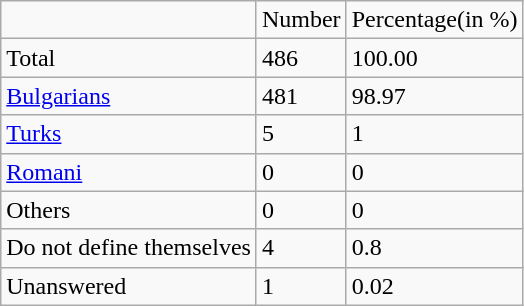<table class="wikitable">
<tr>
<td></td>
<td>Number</td>
<td>Percentage(in %)</td>
</tr>
<tr>
<td>Total</td>
<td>486</td>
<td>100.00</td>
</tr>
<tr>
<td><a href='#'>Bulgarians</a></td>
<td>481</td>
<td>98.97</td>
</tr>
<tr>
<td><a href='#'>Turks</a></td>
<td>5</td>
<td>1</td>
</tr>
<tr>
<td><a href='#'>Romani</a></td>
<td>0</td>
<td>0</td>
</tr>
<tr>
<td>Others</td>
<td>0</td>
<td>0</td>
</tr>
<tr>
<td>Do not define themselves</td>
<td>4</td>
<td>0.8</td>
</tr>
<tr>
<td>Unanswered</td>
<td>1</td>
<td>0.02</td>
</tr>
</table>
